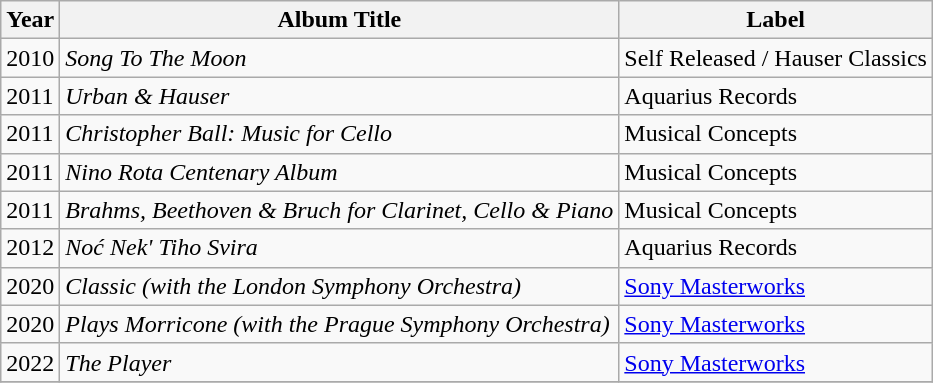<table class="wikitable">
<tr>
<th>Year</th>
<th>Album Title</th>
<th>Label</th>
</tr>
<tr>
<td>2010</td>
<td><em>Song To The Moon</em></td>
<td>Self Released / Hauser Classics</td>
</tr>
<tr>
<td>2011</td>
<td><em>Urban & Hauser</em></td>
<td>Aquarius Records</td>
</tr>
<tr>
<td>2011</td>
<td><em>Christopher Ball: Music for Cello</em></td>
<td>Musical Concepts</td>
</tr>
<tr>
<td>2011</td>
<td><em>Nino Rota Centenary Album</em></td>
<td>Musical Concepts</td>
</tr>
<tr>
<td>2011</td>
<td><em>Brahms, Beethoven & Bruch for Clarinet, Cello & Piano</em></td>
<td>Musical Concepts</td>
</tr>
<tr>
<td>2012</td>
<td><em>Noć Nek' Tiho Svira</em></td>
<td>Aquarius Records</td>
</tr>
<tr>
<td>2020</td>
<td><em>Classic (with the London Symphony Orchestra)</em></td>
<td><a href='#'>Sony Masterworks</a></td>
</tr>
<tr>
<td>2020</td>
<td><em>Plays Morricone (with the Prague Symphony Orchestra)</em></td>
<td><a href='#'>Sony Masterworks</a></td>
</tr>
<tr>
<td>2022</td>
<td><em>The Player</em></td>
<td><a href='#'>Sony Masterworks</a></td>
</tr>
<tr>
</tr>
</table>
